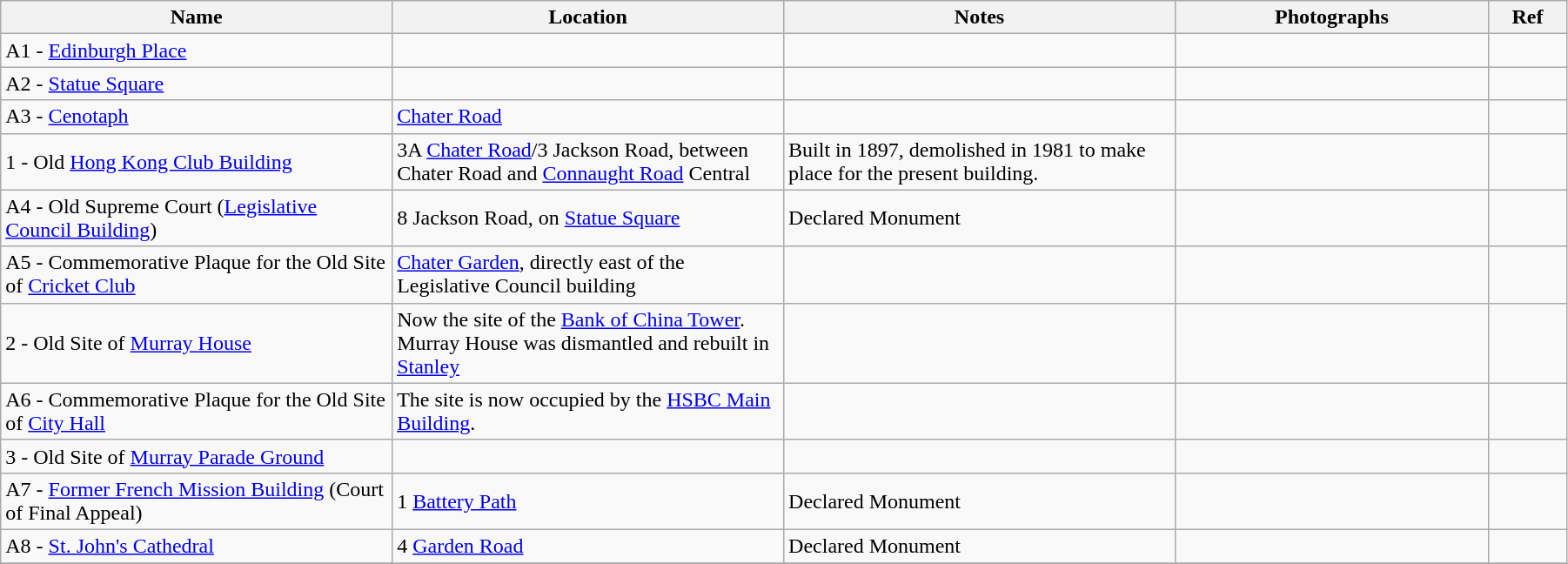<table class="wikitable sortable" style="width:95%">
<tr>
<th width="25%">Name</th>
<th width="25%">Location</th>
<th width="25%">Notes</th>
<th width="20%">Photographs</th>
<th width="5%">Ref</th>
</tr>
<tr>
<td>A1 - <a href='#'>Edinburgh Place</a></td>
<td></td>
<td></td>
<td></td>
<td></td>
</tr>
<tr>
<td>A2 - <a href='#'>Statue Square</a></td>
<td></td>
<td></td>
<td></td>
<td></td>
</tr>
<tr>
<td>A3 - <a href='#'>Cenotaph</a></td>
<td><a href='#'>Chater Road</a></td>
<td></td>
<td></td>
<td></td>
</tr>
<tr>
<td>1 - Old <a href='#'>Hong Kong Club Building</a></td>
<td>3A <a href='#'>Chater Road</a>/3 Jackson Road, between Chater Road and <a href='#'>Connaught Road</a> Central</td>
<td>Built in 1897, demolished in 1981 to make place for the present building.</td>
<td></td>
<td></td>
</tr>
<tr>
<td>A4 - Old Supreme Court (<a href='#'>Legislative Council Building</a>)</td>
<td>8 Jackson Road, on <a href='#'>Statue Square</a></td>
<td>Declared Monument</td>
<td></td>
<td></td>
</tr>
<tr>
<td>A5 - Commemorative Plaque for the Old Site of <a href='#'>Cricket Club</a></td>
<td><a href='#'>Chater Garden</a>, directly east of the Legislative Council building</td>
<td></td>
<td></td>
<td></td>
</tr>
<tr>
<td>2 - Old Site of <a href='#'>Murray House</a></td>
<td>Now the site of the <a href='#'>Bank of China Tower</a>. Murray House was dismantled and rebuilt in <a href='#'>Stanley</a></td>
<td></td>
<td></td>
<td></td>
</tr>
<tr>
<td>A6 - Commemorative Plaque for the Old Site of <a href='#'>City Hall</a></td>
<td>The site is now occupied by the <a href='#'>HSBC Main Building</a>.</td>
<td></td>
<td></td>
<td></td>
</tr>
<tr>
<td>3 - Old Site of <a href='#'>Murray Parade Ground</a></td>
<td></td>
<td></td>
<td></td>
<td></td>
</tr>
<tr>
<td>A7 - <a href='#'>Former French Mission Building</a> (Court of Final Appeal)</td>
<td>1 <a href='#'>Battery Path</a></td>
<td>Declared Monument</td>
<td></td>
<td></td>
</tr>
<tr>
<td>A8 - <a href='#'>St. John's Cathedral</a></td>
<td>4 <a href='#'>Garden Road</a></td>
<td>Declared Monument</td>
<td></td>
<td></td>
</tr>
<tr>
</tr>
</table>
